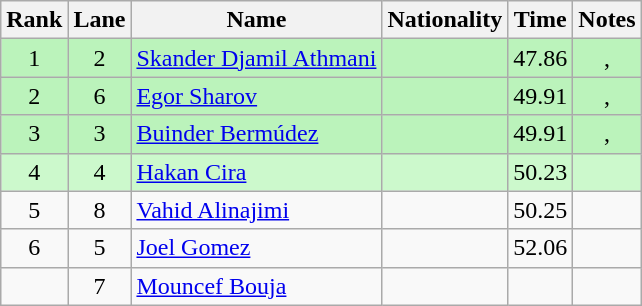<table class="wikitable sortable" style="text-align:center">
<tr>
<th>Rank</th>
<th>Lane</th>
<th>Name</th>
<th>Nationality</th>
<th>Time</th>
<th>Notes</th>
</tr>
<tr bgcolor=bbf3bb>
<td>1</td>
<td>2</td>
<td align="left"><a href='#'>Skander Djamil Athmani</a></td>
<td align="left"></td>
<td>47.86</td>
<td>, </td>
</tr>
<tr bgcolor=bbf3bb>
<td>2</td>
<td>6</td>
<td align="left"><a href='#'>Egor Sharov</a></td>
<td align="left"></td>
<td>49.91</td>
<td>, </td>
</tr>
<tr bgcolor=bbf3bb>
<td>3</td>
<td>3</td>
<td align="left"><a href='#'>Buinder Bermúdez</a></td>
<td align="left"></td>
<td>49.91</td>
<td>, </td>
</tr>
<tr bgcolor=ccf9cc>
<td>4</td>
<td>4</td>
<td align="left"><a href='#'>Hakan Cira</a></td>
<td align="left"></td>
<td>50.23</td>
<td></td>
</tr>
<tr>
<td>5</td>
<td>8</td>
<td align="left"><a href='#'>Vahid Alinajimi</a></td>
<td align="left"></td>
<td>50.25</td>
<td></td>
</tr>
<tr>
<td>6</td>
<td>5</td>
<td align="left"><a href='#'>Joel Gomez</a></td>
<td align="left"></td>
<td>52.06</td>
<td></td>
</tr>
<tr>
<td></td>
<td>7</td>
<td align="left"><a href='#'>Mouncef Bouja</a></td>
<td align="left"></td>
<td></td>
<td></td>
</tr>
</table>
